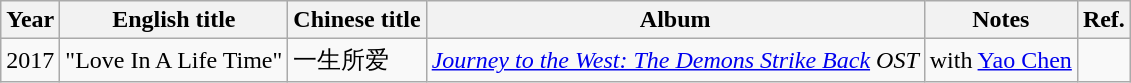<table class="wikitable">
<tr>
<th>Year</th>
<th>English title</th>
<th>Chinese title</th>
<th>Album</th>
<th>Notes</th>
<th>Ref.</th>
</tr>
<tr>
<td>2017</td>
<td>"Love In A Life Time"</td>
<td>一生所爱</td>
<td><em><a href='#'>Journey to the West: The Demons Strike Back</a> OST</em></td>
<td>with <a href='#'>Yao Chen</a></td>
<td></td>
</tr>
</table>
